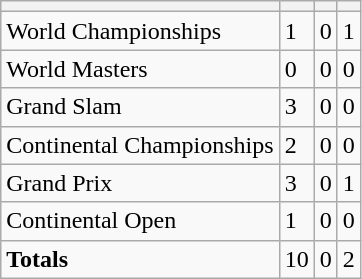<table class="wikitable">
<tr>
<th></th>
<th></th>
<th></th>
<th></th>
</tr>
<tr>
<td>World Championships</td>
<td>1</td>
<td>0</td>
<td>1</td>
</tr>
<tr>
<td>World Masters</td>
<td>0</td>
<td>0</td>
<td>0</td>
</tr>
<tr>
<td>Grand Slam</td>
<td>3</td>
<td>0</td>
<td>0</td>
</tr>
<tr>
<td>Continental Championships</td>
<td>2</td>
<td>0</td>
<td>0</td>
</tr>
<tr>
<td>Grand Prix</td>
<td>3</td>
<td>0</td>
<td>1</td>
</tr>
<tr>
<td>Continental Open</td>
<td>1</td>
<td>0</td>
<td>0</td>
</tr>
<tr>
<td><strong>Totals</strong></td>
<td>10</td>
<td>0</td>
<td>2</td>
</tr>
</table>
